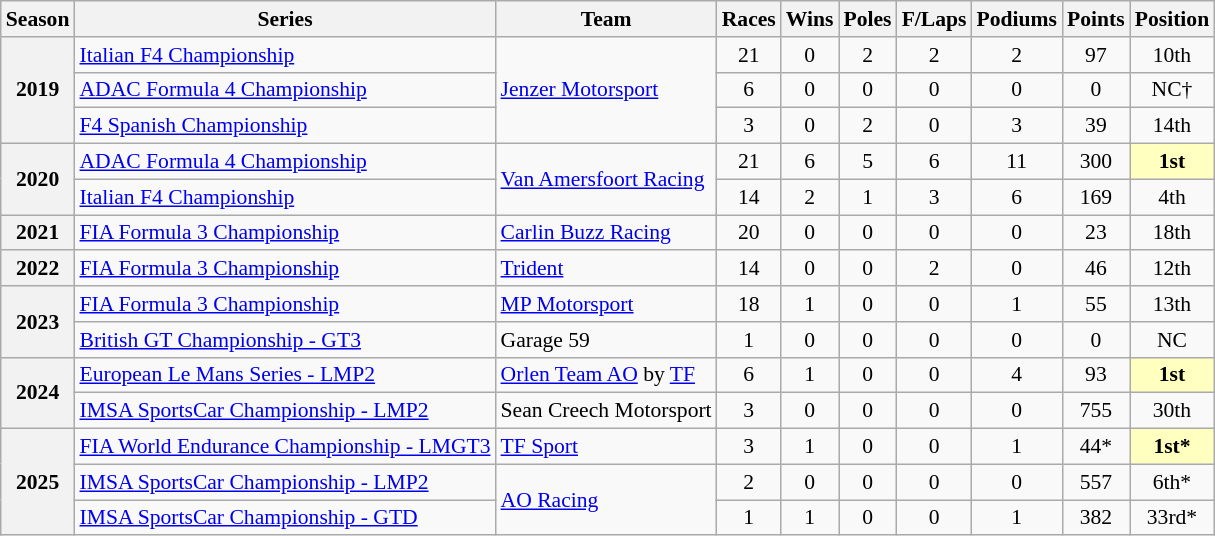<table class="wikitable" style="font-size: 90%; text-align:center">
<tr>
<th>Season</th>
<th>Series</th>
<th>Team</th>
<th>Races</th>
<th>Wins</th>
<th>Poles</th>
<th>F/Laps</th>
<th>Podiums</th>
<th>Points</th>
<th>Position</th>
</tr>
<tr>
<th rowspan=3>2019</th>
<td align=left><a href='#'>Italian F4 Championship</a></td>
<td rowspan=3 align=left><a href='#'>Jenzer Motorsport</a></td>
<td>21</td>
<td>0</td>
<td>2</td>
<td>2</td>
<td>2</td>
<td>97</td>
<td>10th</td>
</tr>
<tr>
<td align=left><a href='#'>ADAC Formula 4 Championship</a></td>
<td>6</td>
<td>0</td>
<td>0</td>
<td>0</td>
<td>0</td>
<td>0</td>
<td>NC†</td>
</tr>
<tr>
<td align=left><a href='#'>F4 Spanish Championship</a></td>
<td>3</td>
<td>0</td>
<td>2</td>
<td>0</td>
<td>3</td>
<td>39</td>
<td>14th</td>
</tr>
<tr>
<th rowspan=2>2020</th>
<td align=left><a href='#'>ADAC Formula 4 Championship</a></td>
<td rowspan=2 align=left><a href='#'>Van Amersfoort Racing</a></td>
<td>21</td>
<td>6</td>
<td>5</td>
<td>6</td>
<td>11</td>
<td>300</td>
<td style="background:#FFFFBF;"><strong>1st</strong></td>
</tr>
<tr>
<td align=left><a href='#'>Italian F4 Championship</a></td>
<td>14</td>
<td>2</td>
<td>1</td>
<td>3</td>
<td>6</td>
<td>169</td>
<td>4th</td>
</tr>
<tr>
<th>2021</th>
<td align=left><a href='#'>FIA Formula 3 Championship</a></td>
<td align=left><a href='#'>Carlin Buzz Racing</a></td>
<td>20</td>
<td>0</td>
<td>0</td>
<td>0</td>
<td>0</td>
<td>23</td>
<td>18th</td>
</tr>
<tr>
<th>2022</th>
<td align=left><a href='#'>FIA Formula 3 Championship</a></td>
<td align=left><a href='#'>Trident</a></td>
<td>14</td>
<td>0</td>
<td>0</td>
<td>2</td>
<td>0</td>
<td>46</td>
<td>12th</td>
</tr>
<tr>
<th rowspan="2">2023</th>
<td align=left><a href='#'>FIA Formula 3 Championship</a></td>
<td align=left><a href='#'>MP Motorsport</a></td>
<td>18</td>
<td>1</td>
<td>0</td>
<td>0</td>
<td>1</td>
<td>55</td>
<td>13th</td>
</tr>
<tr>
<td align=left><a href='#'>British GT Championship - GT3</a></td>
<td align=left>Garage 59</td>
<td>1</td>
<td>0</td>
<td>0</td>
<td>0</td>
<td>0</td>
<td>0</td>
<td>NC</td>
</tr>
<tr>
<th rowspan="2">2024</th>
<td align=left><a href='#'>European Le Mans Series - LMP2</a></td>
<td align=left><a href='#'>Orlen Team AO</a> by <a href='#'>TF</a></td>
<td>6</td>
<td>1</td>
<td>0</td>
<td>0</td>
<td>4</td>
<td>93</td>
<td style="background:#FFFFBF;"><strong>1st</strong></td>
</tr>
<tr>
<td align=left nowrap><a href='#'>IMSA SportsCar Championship - LMP2</a></td>
<td align=left nowrap>Sean Creech Motorsport</td>
<td>3</td>
<td>0</td>
<td>0</td>
<td>0</td>
<td>0</td>
<td>755</td>
<td>30th</td>
</tr>
<tr>
<th rowspan="3">2025</th>
<td align=left><a href='#'>FIA World Endurance Championship - LMGT3</a></td>
<td align=left><a href='#'>TF Sport</a></td>
<td>3</td>
<td>1</td>
<td>0</td>
<td>0</td>
<td>1</td>
<td>44*</td>
<td style="background:#FFFFBF;"><strong>1st*</strong></td>
</tr>
<tr>
<td align=left><a href='#'>IMSA SportsCar Championship - LMP2</a></td>
<td rowspan="2" align="left"><a href='#'>AO Racing</a></td>
<td>2</td>
<td>0</td>
<td>0</td>
<td>0</td>
<td>0</td>
<td>557</td>
<td>6th*</td>
</tr>
<tr>
<td align=left><a href='#'>IMSA SportsCar Championship - GTD</a></td>
<td>1</td>
<td>1</td>
<td>0</td>
<td>0</td>
<td>1</td>
<td>382</td>
<td>33rd*</td>
</tr>
</table>
